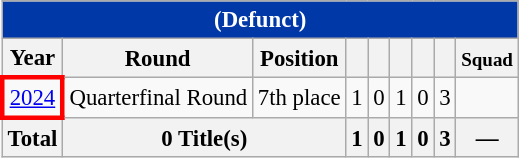<table class="wikitable collapsible autocollapse" style="text-align: center; font-size:95%;">
<tr>
<th colspan=9 style="background:#0038A8; color:#FFFFFF;"><a href='#'></a> (Defunct)</th>
</tr>
<tr>
<th>Year</th>
<th>Round</th>
<th>Position</th>
<th></th>
<th></th>
<th></th>
<th></th>
<th></th>
<th><small>Squad</small></th>
</tr>
<tr>
<td style="border: 3px solid red"> <a href='#'>2024</a></td>
<td>Quarterfinal Round</td>
<td>7th place</td>
<td>1</td>
<td>0</td>
<td>1</td>
<td>0</td>
<td>3</td>
<td></td>
</tr>
<tr>
<th>Total</th>
<th colspan="2">0 Title(s)</th>
<th>1</th>
<th>0</th>
<th>1</th>
<th>0</th>
<th>3</th>
<th>—</th>
</tr>
</table>
